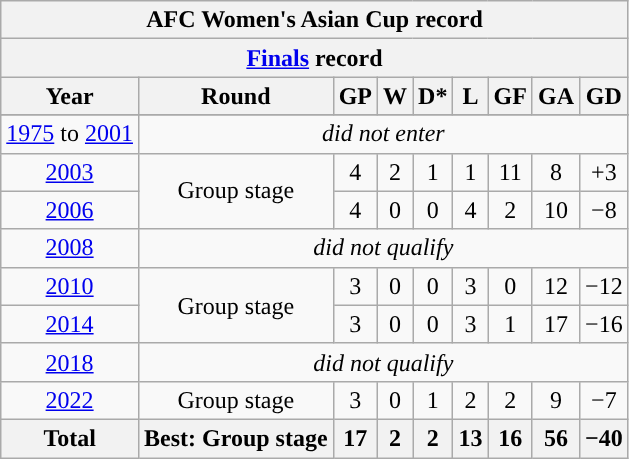<table class="wikitable" style="text-align: center;">
<tr>
<th colspan=10>AFC Women's Asian Cup record</th>
</tr>
<tr>
<th colspan=10><a href='#'>Finals</a> record</th>
</tr>
<tr>
<th>Year</th>
<th>Round</th>
<th>GP</th>
<th>W</th>
<th>D*</th>
<th>L</th>
<th>GF</th>
<th>GA</th>
<th>GD</th>
</tr>
<tr>
</tr>
<tr>
<td> <a href='#'>1975</a> to  <a href='#'>2001</a></td>
<td colspan=8><em>did not enter</em></td>
</tr>
<tr>
<td> <a href='#'>2003</a></td>
<td rowspan=2>Group stage</td>
<td>4</td>
<td>2</td>
<td>1</td>
<td>1</td>
<td>11</td>
<td>8</td>
<td>+3</td>
</tr>
<tr>
<td> <a href='#'>2006</a></td>
<td>4</td>
<td>0</td>
<td>0</td>
<td>4</td>
<td>2</td>
<td>10</td>
<td>−8</td>
</tr>
<tr>
<td> <a href='#'>2008</a></td>
<td colspan=8><em>did not qualify</em></td>
</tr>
<tr>
<td> <a href='#'>2010</a></td>
<td rowspan=2>Group stage</td>
<td>3</td>
<td>0</td>
<td>0</td>
<td>3</td>
<td>0</td>
<td>12</td>
<td>−12</td>
</tr>
<tr>
<td> <a href='#'>2014</a></td>
<td>3</td>
<td>0</td>
<td>0</td>
<td>3</td>
<td>1</td>
<td>17</td>
<td>−16</td>
</tr>
<tr>
<td> <a href='#'>2018</a></td>
<td colspan=8><em>did not qualify</em></td>
</tr>
<tr>
<td> <a href='#'>2022</a></td>
<td>Group stage</td>
<td>3</td>
<td>0</td>
<td>1</td>
<td>2</td>
<td>2</td>
<td>9</td>
<td>−7</td>
</tr>
<tr>
<th><strong>Total</strong></th>
<th><strong>Best: Group stage</strong></th>
<th>17</th>
<th>2</th>
<th>2</th>
<th>13</th>
<th>16</th>
<th>56</th>
<th>−40</th>
</tr>
</table>
